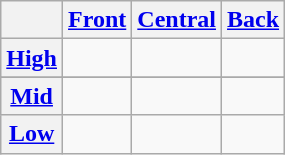<table class="wikitable" border="1">
<tr align="center" cellpadding="4">
<th></th>
<th><a href='#'>Front</a></th>
<th><a href='#'>Central</a></th>
<th><a href='#'>Back</a></th>
</tr>
<tr align="center">
<th><strong><a href='#'>High</a></strong></th>
<td>   <br> </td>
<td></td>
<td></td>
</tr>
<tr align="center">
</tr>
<tr align="center">
<th><strong><a href='#'>Mid</a></strong></th>
<td><br></td>
<td></td>
<td>  <br></td>
</tr>
<tr align="center">
<th><strong><a href='#'>Low</a></strong></th>
<td></td>
<td><br></td>
<td></td>
</tr>
</table>
